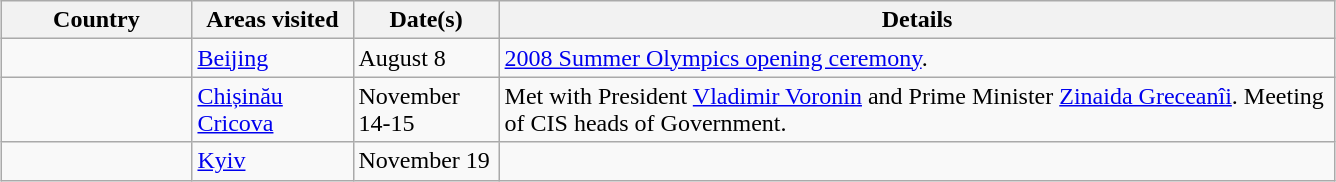<table class="wikitable sortable outercollapse" style="margin: 1em auto 1em auto">
<tr>
<th width="120">Country</th>
<th width="100">Areas visited</th>
<th width="90">Date(s)</th>
<th class="unsortable" style="width:550px;">Details</th>
</tr>
<tr>
<td></td>
<td><a href='#'>Beijing</a></td>
<td>August 8</td>
<td><a href='#'>2008 Summer Olympics opening ceremony</a>.</td>
</tr>
<tr>
<td></td>
<td><a href='#'>Chișinău</a><br><a href='#'>Cricova</a></td>
<td>November 14-15</td>
<td>Met with President <a href='#'>Vladimir Voronin</a> and Prime Minister <a href='#'>Zinaida Greceanîi</a>. Meeting of CIS heads of Government.</td>
</tr>
<tr>
<td></td>
<td><a href='#'>Kyiv</a></td>
<td>November 19</td>
<td></td>
</tr>
</table>
